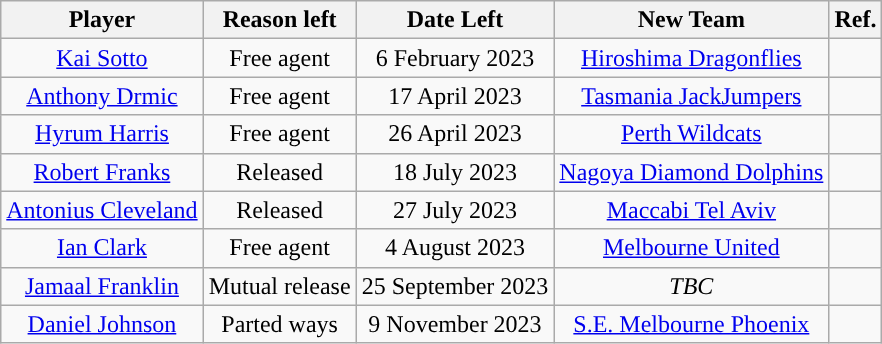<table class="wikitable sortable sortable" style="text-align: center">
<tr>
<th>Player</th>
<th>Reason left</th>
<th>Date Left</th>
<th>New Team</th>
<th>Ref.</th>
</tr>
<tr>
<td><a href='#'>Kai Sotto</a></td>
<td>Free agent</td>
<td>6 February 2023</td>
<td><a href='#'>Hiroshima Dragonflies</a></td>
<td></td>
</tr>
<tr>
<td><a href='#'>Anthony Drmic</a></td>
<td>Free agent</td>
<td>17 April 2023</td>
<td><a href='#'>Tasmania JackJumpers</a></td>
<td></td>
</tr>
<tr>
<td><a href='#'>Hyrum Harris</a></td>
<td>Free agent</td>
<td>26 April 2023</td>
<td><a href='#'>Perth Wildcats</a></td>
<td></td>
</tr>
<tr>
<td><a href='#'>Robert Franks</a></td>
<td>Released</td>
<td>18 July 2023</td>
<td><a href='#'>Nagoya Diamond Dolphins</a></td>
<td></td>
</tr>
<tr>
<td><a href='#'>Antonius Cleveland</a></td>
<td>Released</td>
<td>27 July 2023</td>
<td><a href='#'>Maccabi Tel Aviv</a></td>
<td></td>
</tr>
<tr>
<td><a href='#'>Ian Clark</a></td>
<td>Free agent</td>
<td>4 August 2023</td>
<td><a href='#'>Melbourne United</a></td>
<td></td>
</tr>
<tr>
<td><a href='#'>Jamaal Franklin</a></td>
<td>Mutual release</td>
<td>25 September 2023</td>
<td><em>TBC</em></td>
<td></td>
</tr>
<tr>
<td><a href='#'>Daniel Johnson</a></td>
<td>Parted ways</td>
<td>9 November 2023</td>
<td><a href='#'>S.E. Melbourne Phoenix</a></td>
<td></td>
</tr>
</table>
